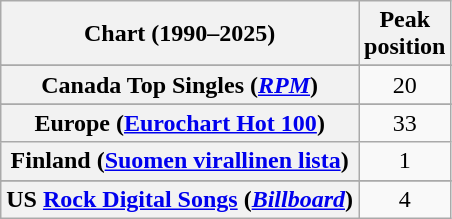<table class="wikitable sortable plainrowheaders">
<tr>
<th>Chart (1990–2025)</th>
<th>Peak<br>position</th>
</tr>
<tr>
</tr>
<tr>
</tr>
<tr>
</tr>
<tr>
<th scope="row">Canada Top Singles (<em><a href='#'>RPM</a></em>)</th>
<td style="text-align:center;">20</td>
</tr>
<tr>
</tr>
<tr>
<th scope="row">Europe (<a href='#'>Eurochart Hot 100</a>)</th>
<td style="text-align:center;">33</td>
</tr>
<tr>
<th scope="row">Finland (<a href='#'>Suomen virallinen lista</a>)</th>
<td style="text-align:center;">1</td>
</tr>
<tr>
</tr>
<tr>
</tr>
<tr>
</tr>
<tr>
</tr>
<tr>
</tr>
<tr>
</tr>
<tr>
</tr>
<tr>
</tr>
<tr>
</tr>
<tr>
</tr>
<tr>
</tr>
<tr>
</tr>
<tr>
</tr>
<tr>
</tr>
<tr>
<th scope="row">US <a href='#'>Rock Digital Songs</a> (<a href='#'><em>Billboard</em></a>)</th>
<td style="text-align:center;">4</td>
</tr>
</table>
